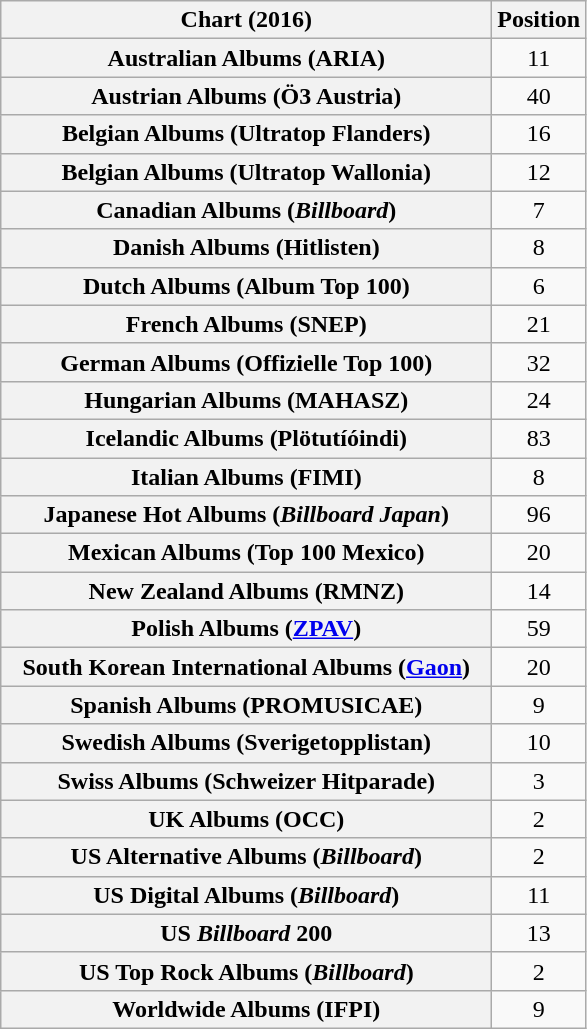<table class="wikitable sortable plainrowheaders" style="text-align:center">
<tr>
<th scope="col" style="width:20em;">Chart (2016)</th>
<th scope="col">Position</th>
</tr>
<tr>
<th scope="row">Australian Albums (ARIA)</th>
<td>11</td>
</tr>
<tr>
<th scope="row">Austrian Albums (Ö3 Austria)</th>
<td>40</td>
</tr>
<tr>
<th scope="row">Belgian Albums (Ultratop Flanders)</th>
<td>16</td>
</tr>
<tr>
<th scope="row">Belgian Albums (Ultratop Wallonia)</th>
<td>12</td>
</tr>
<tr>
<th scope="row">Canadian Albums (<em>Billboard</em>)</th>
<td>7</td>
</tr>
<tr>
<th scope="row">Danish Albums (Hitlisten)</th>
<td>8</td>
</tr>
<tr>
<th scope="row">Dutch Albums (Album Top 100)</th>
<td>6</td>
</tr>
<tr>
<th scope="row">French Albums (SNEP)</th>
<td>21</td>
</tr>
<tr>
<th scope="row">German Albums (Offizielle Top 100)</th>
<td>32</td>
</tr>
<tr>
<th scope="row">Hungarian Albums (MAHASZ)</th>
<td>24</td>
</tr>
<tr>
<th scope="row">Icelandic Albums (Plötutíóindi)</th>
<td>83</td>
</tr>
<tr>
<th scope="row">Italian Albums (FIMI)</th>
<td>8</td>
</tr>
<tr>
<th scope="row">Japanese Hot Albums (<em>Billboard Japan</em>)</th>
<td>96</td>
</tr>
<tr>
<th scope="row">Mexican Albums (Top 100 Mexico)</th>
<td>20</td>
</tr>
<tr>
<th scope="row">New Zealand Albums (RMNZ)</th>
<td>14</td>
</tr>
<tr>
<th scope="row">Polish Albums (<a href='#'>ZPAV</a>)</th>
<td>59</td>
</tr>
<tr>
<th scope="row">South Korean International Albums (<a href='#'>Gaon</a>)</th>
<td>20</td>
</tr>
<tr>
<th scope="row">Spanish Albums (PROMUSICAE)</th>
<td>9</td>
</tr>
<tr>
<th scope="row">Swedish Albums (Sverigetopplistan)</th>
<td>10</td>
</tr>
<tr>
<th scope="row">Swiss Albums (Schweizer Hitparade)</th>
<td>3</td>
</tr>
<tr>
<th scope="row">UK Albums (OCC)</th>
<td>2</td>
</tr>
<tr>
<th scope="row">US Alternative Albums (<em>Billboard</em>)</th>
<td>2</td>
</tr>
<tr>
<th scope="row">US Digital Albums (<em>Billboard</em>)</th>
<td>11</td>
</tr>
<tr>
<th scope="row">US <em>Billboard</em> 200</th>
<td>13</td>
</tr>
<tr>
<th scope="row">US Top Rock Albums (<em>Billboard</em>)</th>
<td>2</td>
</tr>
<tr>
<th scope="row">Worldwide Albums (IFPI)</th>
<td>9</td>
</tr>
</table>
